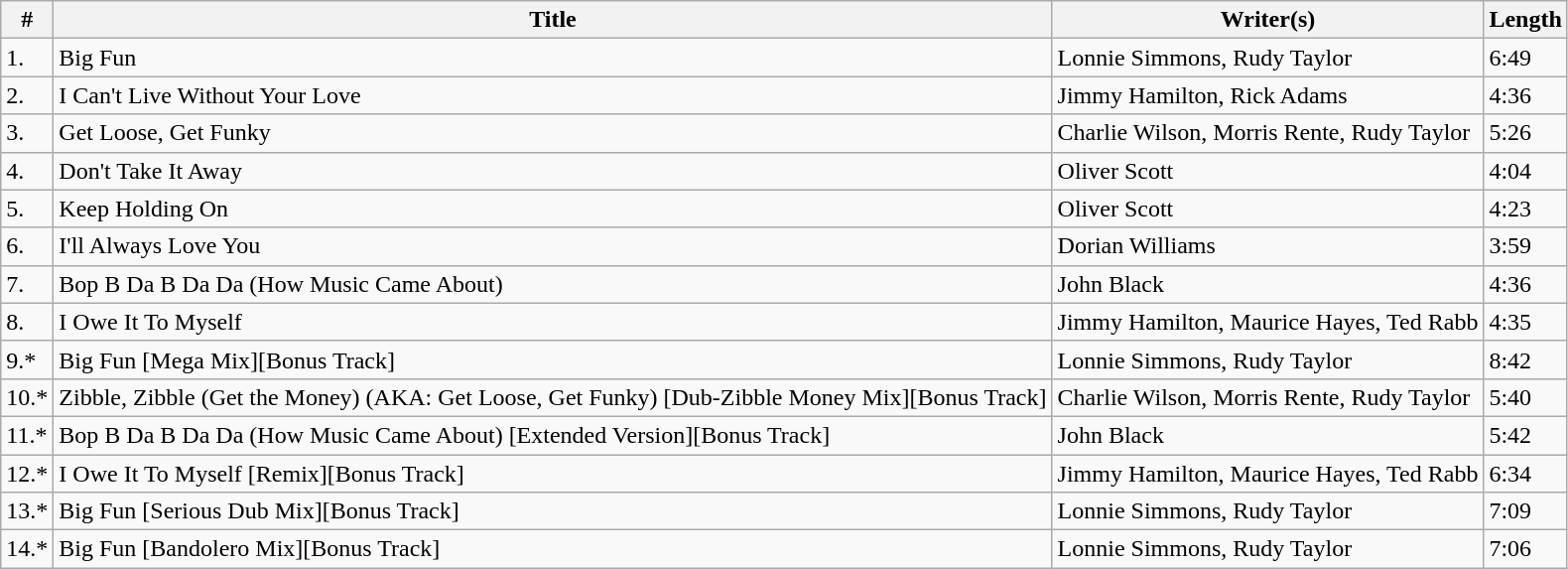<table class="wikitable">
<tr>
<th>#</th>
<th>Title</th>
<th>Writer(s)</th>
<th>Length</th>
</tr>
<tr>
<td>1.</td>
<td>Big Fun</td>
<td>Lonnie Simmons, Rudy Taylor</td>
<td>6:49</td>
</tr>
<tr>
<td>2.</td>
<td>I Can't Live Without Your Love</td>
<td>Jimmy Hamilton, Rick Adams</td>
<td>4:36</td>
</tr>
<tr>
<td>3.</td>
<td>Get Loose, Get Funky</td>
<td>Charlie Wilson, Morris Rente, Rudy Taylor</td>
<td>5:26</td>
</tr>
<tr>
<td>4.</td>
<td>Don't Take It Away</td>
<td>Oliver Scott</td>
<td>4:04</td>
</tr>
<tr>
<td>5.</td>
<td>Keep Holding On</td>
<td>Oliver Scott</td>
<td>4:23</td>
</tr>
<tr>
<td>6.</td>
<td>I'll Always Love You</td>
<td>Dorian Williams</td>
<td>3:59</td>
</tr>
<tr>
<td>7.</td>
<td>Bop B Da B Da Da (How Music Came About)</td>
<td>John Black</td>
<td>4:36</td>
</tr>
<tr>
<td>8.</td>
<td>I Owe It To Myself</td>
<td>Jimmy Hamilton, Maurice Hayes, Ted Rabb</td>
<td>4:35</td>
</tr>
<tr>
<td>9.*</td>
<td>Big Fun [Mega Mix][Bonus Track]</td>
<td>Lonnie Simmons, Rudy Taylor</td>
<td>8:42</td>
</tr>
<tr>
<td>10.*</td>
<td>Zibble, Zibble (Get the Money) (AKA: Get Loose, Get Funky) [Dub-Zibble Money Mix][Bonus Track]</td>
<td>Charlie Wilson, Morris Rente, Rudy Taylor</td>
<td>5:40</td>
</tr>
<tr>
<td>11.*</td>
<td>Bop B Da B Da Da (How Music Came About) [Extended Version][Bonus Track]</td>
<td>John Black</td>
<td>5:42</td>
</tr>
<tr>
<td>12.*</td>
<td>I Owe It To Myself [Remix][Bonus Track]</td>
<td>Jimmy Hamilton, Maurice Hayes, Ted Rabb</td>
<td>6:34</td>
</tr>
<tr>
<td>13.*</td>
<td>Big Fun [Serious Dub Mix][Bonus Track]</td>
<td>Lonnie Simmons, Rudy Taylor</td>
<td>7:09</td>
</tr>
<tr>
<td>14.*</td>
<td>Big Fun [Bandolero Mix][Bonus Track]</td>
<td>Lonnie Simmons, Rudy Taylor</td>
<td>7:06</td>
</tr>
</table>
